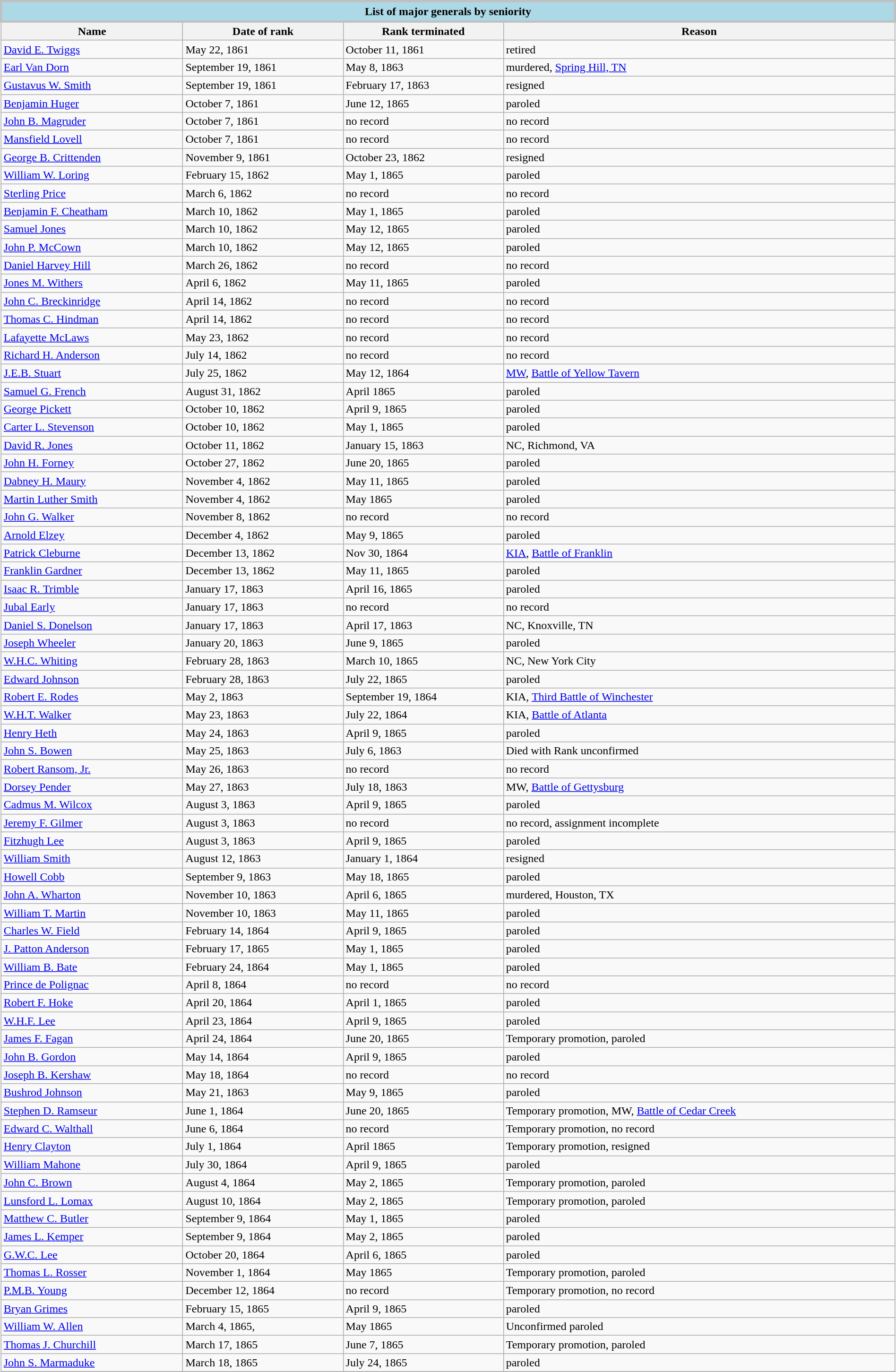<table class="wikitable collapsible collapsed" width="100%">
<tr>
<th colspan=6 style="background-color:#add8e6; border: 3px solid silver; margin-top: 0.2em; padding: 4px;">List of major generals by seniority</th>
</tr>
<tr>
<th>Name</th>
<th>Date of rank</th>
<th>Rank terminated</th>
<th>Reason</th>
</tr>
<tr>
<td><a href='#'>David E. Twiggs</a></td>
<td>May 22, 1861</td>
<td>October 11, 1861</td>
<td>retired</td>
</tr>
<tr>
<td><a href='#'>Earl Van Dorn</a></td>
<td>September 19, 1861</td>
<td>May 8, 1863</td>
<td>murdered, <a href='#'>Spring Hill, TN</a></td>
</tr>
<tr>
<td><a href='#'>Gustavus W. Smith</a></td>
<td>September 19, 1861</td>
<td>February 17, 1863</td>
<td>resigned</td>
</tr>
<tr>
<td><a href='#'>Benjamin Huger</a></td>
<td>October 7, 1861</td>
<td>June 12, 1865</td>
<td>paroled</td>
</tr>
<tr>
<td><a href='#'>John B. Magruder</a></td>
<td>October 7, 1861</td>
<td>no record</td>
<td>no record</td>
</tr>
<tr>
<td><a href='#'>Mansfield Lovell</a></td>
<td>October 7, 1861</td>
<td>no record</td>
<td>no record</td>
</tr>
<tr>
<td><a href='#'>George B. Crittenden</a></td>
<td>November 9, 1861</td>
<td>October 23, 1862</td>
<td>resigned</td>
</tr>
<tr>
<td><a href='#'>William W. Loring</a></td>
<td>February 15, 1862</td>
<td>May 1, 1865</td>
<td>paroled</td>
</tr>
<tr>
<td><a href='#'>Sterling Price</a></td>
<td>March 6, 1862</td>
<td>no record</td>
<td>no record</td>
</tr>
<tr>
<td><a href='#'>Benjamin F. Cheatham</a></td>
<td>March 10, 1862</td>
<td>May 1, 1865</td>
<td>paroled</td>
</tr>
<tr>
<td><a href='#'>Samuel Jones</a></td>
<td>March 10, 1862</td>
<td>May 12, 1865</td>
<td>paroled</td>
</tr>
<tr>
<td><a href='#'>John P. McCown</a></td>
<td>March 10, 1862</td>
<td>May 12, 1865</td>
<td>paroled</td>
</tr>
<tr>
<td><a href='#'>Daniel Harvey Hill</a></td>
<td>March 26, 1862</td>
<td>no record</td>
<td>no record</td>
</tr>
<tr>
<td><a href='#'>Jones M. Withers</a></td>
<td>April 6, 1862</td>
<td>May 11, 1865</td>
<td>paroled</td>
</tr>
<tr>
<td><a href='#'>John C. Breckinridge</a></td>
<td>April 14, 1862</td>
<td>no record</td>
<td>no record</td>
</tr>
<tr>
<td><a href='#'>Thomas C. Hindman</a></td>
<td>April 14, 1862</td>
<td>no record</td>
<td>no record</td>
</tr>
<tr>
<td><a href='#'>Lafayette McLaws</a></td>
<td>May 23, 1862</td>
<td>no record</td>
<td>no record</td>
</tr>
<tr>
<td><a href='#'>Richard H. Anderson</a></td>
<td>July 14, 1862</td>
<td>no record</td>
<td>no record</td>
</tr>
<tr>
<td><a href='#'>J.E.B. Stuart</a></td>
<td>July 25, 1862</td>
<td>May 12, 1864</td>
<td><a href='#'>MW</a>, <a href='#'>Battle of Yellow Tavern</a></td>
</tr>
<tr>
<td><a href='#'>Samuel G. French</a></td>
<td>August 31, 1862</td>
<td>April 1865</td>
<td>paroled</td>
</tr>
<tr>
<td><a href='#'>George Pickett</a></td>
<td>October 10, 1862</td>
<td>April 9, 1865</td>
<td>paroled</td>
</tr>
<tr>
<td><a href='#'>Carter L. Stevenson</a></td>
<td>October 10, 1862</td>
<td>May 1, 1865</td>
<td>paroled</td>
</tr>
<tr>
<td><a href='#'>David R. Jones</a></td>
<td>October 11, 1862</td>
<td>January 15, 1863</td>
<td>NC, Richmond, VA</td>
</tr>
<tr>
<td><a href='#'>John H. Forney</a></td>
<td>October 27, 1862</td>
<td>June 20, 1865</td>
<td>paroled</td>
</tr>
<tr>
<td><a href='#'>Dabney H. Maury</a></td>
<td>November 4, 1862</td>
<td>May 11, 1865</td>
<td>paroled</td>
</tr>
<tr>
<td><a href='#'>Martin Luther Smith</a></td>
<td>November 4, 1862</td>
<td>May 1865</td>
<td>paroled</td>
</tr>
<tr>
<td><a href='#'>John G. Walker</a></td>
<td>November 8, 1862</td>
<td>no record</td>
<td>no record</td>
</tr>
<tr>
<td><a href='#'>Arnold Elzey</a></td>
<td>December 4, 1862</td>
<td>May 9, 1865</td>
<td>paroled</td>
</tr>
<tr>
<td><a href='#'>Patrick Cleburne</a></td>
<td>December 13, 1862</td>
<td>Nov 30, 1864</td>
<td><a href='#'>KIA</a>, <a href='#'>Battle of Franklin</a></td>
</tr>
<tr>
<td><a href='#'>Franklin Gardner</a></td>
<td>December 13, 1862</td>
<td>May 11, 1865</td>
<td>paroled</td>
</tr>
<tr>
<td><a href='#'>Isaac R. Trimble</a></td>
<td>January 17, 1863</td>
<td>April 16, 1865</td>
<td>paroled</td>
</tr>
<tr>
<td><a href='#'>Jubal Early</a></td>
<td>January 17, 1863</td>
<td>no record</td>
<td>no record</td>
</tr>
<tr>
<td><a href='#'>Daniel S. Donelson</a></td>
<td>January 17, 1863</td>
<td>April 17, 1863</td>
<td>NC, Knoxville, TN</td>
</tr>
<tr>
<td><a href='#'>Joseph Wheeler</a></td>
<td>January 20, 1863</td>
<td>June 9, 1865</td>
<td>paroled</td>
</tr>
<tr>
<td><a href='#'>W.H.C. Whiting</a></td>
<td>February 28, 1863</td>
<td>March 10, 1865</td>
<td>NC, New York City</td>
</tr>
<tr>
<td><a href='#'>Edward Johnson</a></td>
<td>February 28, 1863</td>
<td>July 22, 1865</td>
<td>paroled</td>
</tr>
<tr>
<td><a href='#'>Robert E. Rodes</a></td>
<td>May 2, 1863</td>
<td>September 19, 1864</td>
<td>KIA, <a href='#'>Third Battle of Winchester</a></td>
</tr>
<tr>
<td><a href='#'>W.H.T. Walker</a></td>
<td>May 23, 1863</td>
<td>July 22, 1864</td>
<td>KIA, <a href='#'>Battle of Atlanta</a></td>
</tr>
<tr>
<td><a href='#'>Henry Heth</a></td>
<td>May 24, 1863</td>
<td>April 9, 1865</td>
<td>paroled</td>
</tr>
<tr>
<td><a href='#'>John S. Bowen</a></td>
<td>May 25, 1863</td>
<td>July 6, 1863</td>
<td>Died with Rank unconfirmed</td>
</tr>
<tr>
<td><a href='#'>Robert Ransom, Jr.</a></td>
<td>May 26, 1863</td>
<td>no record</td>
<td>no record</td>
</tr>
<tr>
<td><a href='#'>Dorsey Pender</a></td>
<td>May 27, 1863</td>
<td>July 18, 1863</td>
<td>MW, <a href='#'>Battle of Gettysburg</a></td>
</tr>
<tr>
<td><a href='#'>Cadmus M. Wilcox</a></td>
<td>August 3, 1863</td>
<td>April 9, 1865</td>
<td>paroled</td>
</tr>
<tr>
<td><a href='#'>Jeremy F. Gilmer</a></td>
<td>August 3, 1863</td>
<td>no record</td>
<td>no record, assignment incomplete</td>
</tr>
<tr>
<td><a href='#'>Fitzhugh Lee</a></td>
<td>August 3, 1863</td>
<td>April 9, 1865</td>
<td>paroled</td>
</tr>
<tr>
<td><a href='#'>William Smith</a></td>
<td>August 12, 1863</td>
<td>January 1, 1864</td>
<td>resigned</td>
</tr>
<tr>
<td><a href='#'>Howell Cobb</a></td>
<td>September 9, 1863</td>
<td>May 18, 1865</td>
<td>paroled</td>
</tr>
<tr>
<td><a href='#'>John A. Wharton</a></td>
<td>November 10, 1863</td>
<td>April 6, 1865</td>
<td>murdered, Houston, TX</td>
</tr>
<tr>
<td><a href='#'>William T. Martin</a></td>
<td>November 10, 1863</td>
<td>May 11, 1865</td>
<td>paroled</td>
</tr>
<tr>
<td><a href='#'>Charles W. Field</a></td>
<td>February 14, 1864</td>
<td>April 9, 1865</td>
<td>paroled</td>
</tr>
<tr>
<td><a href='#'>J. Patton Anderson</a></td>
<td>February 17, 1865</td>
<td>May 1, 1865</td>
<td>paroled</td>
</tr>
<tr>
<td><a href='#'>William B. Bate</a></td>
<td>February 24, 1864</td>
<td>May 1, 1865</td>
<td>paroled</td>
</tr>
<tr>
<td><a href='#'>Prince de Polignac</a></td>
<td>April 8, 1864</td>
<td>no record</td>
<td>no record</td>
</tr>
<tr>
<td><a href='#'>Robert F. Hoke</a></td>
<td>April 20, 1864</td>
<td>April 1, 1865</td>
<td>paroled</td>
</tr>
<tr>
<td><a href='#'>W.H.F. Lee</a></td>
<td>April 23, 1864</td>
<td>April 9, 1865</td>
<td>paroled</td>
</tr>
<tr>
<td><a href='#'>James F. Fagan</a></td>
<td>April 24, 1864</td>
<td>June 20, 1865</td>
<td>Temporary promotion, paroled</td>
</tr>
<tr>
<td><a href='#'>John B. Gordon</a></td>
<td>May 14, 1864</td>
<td>April 9, 1865</td>
<td>paroled</td>
</tr>
<tr>
<td><a href='#'>Joseph B. Kershaw</a></td>
<td>May 18, 1864</td>
<td>no record</td>
<td>no record</td>
</tr>
<tr>
<td><a href='#'>Bushrod Johnson</a></td>
<td>May 21, 1863</td>
<td>May 9, 1865</td>
<td>paroled</td>
</tr>
<tr>
<td><a href='#'>Stephen D. Ramseur</a></td>
<td>June 1, 1864</td>
<td>June 20, 1865</td>
<td>Temporary promotion, MW, <a href='#'>Battle of Cedar Creek</a></td>
</tr>
<tr>
<td><a href='#'>Edward C. Walthall</a></td>
<td>June 6, 1864</td>
<td>no record</td>
<td>Temporary promotion, no record</td>
</tr>
<tr>
<td><a href='#'>Henry Clayton</a></td>
<td>July 1, 1864</td>
<td>April 1865</td>
<td>Temporary promotion, resigned</td>
</tr>
<tr>
<td><a href='#'>William Mahone</a></td>
<td>July 30, 1864</td>
<td>April 9, 1865</td>
<td>paroled</td>
</tr>
<tr>
<td><a href='#'>John C. Brown</a></td>
<td>August 4, 1864</td>
<td>May 2, 1865</td>
<td>Temporary promotion, paroled</td>
</tr>
<tr>
<td><a href='#'>Lunsford L. Lomax</a></td>
<td>August 10, 1864</td>
<td>May 2, 1865</td>
<td>Temporary promotion, paroled</td>
</tr>
<tr>
<td><a href='#'>Matthew C. Butler</a></td>
<td>September 9, 1864</td>
<td>May 1, 1865</td>
<td>paroled</td>
</tr>
<tr>
<td><a href='#'>James L. Kemper</a></td>
<td>September 9, 1864</td>
<td>May 2, 1865</td>
<td>paroled</td>
</tr>
<tr>
<td><a href='#'>G.W.C. Lee</a></td>
<td>October 20, 1864</td>
<td>April 6, 1865</td>
<td>paroled</td>
</tr>
<tr>
<td><a href='#'>Thomas L. Rosser</a></td>
<td>November 1, 1864</td>
<td>May 1865</td>
<td>Temporary promotion, paroled</td>
</tr>
<tr>
<td><a href='#'>P.M.B. Young</a></td>
<td>December 12, 1864</td>
<td>no record</td>
<td>Temporary promotion, no record</td>
</tr>
<tr>
<td><a href='#'>Bryan Grimes</a></td>
<td>February 15, 1865</td>
<td>April 9, 1865</td>
<td>paroled</td>
</tr>
<tr>
<td><a href='#'>William W. Allen</a></td>
<td>March 4, 1865,</td>
<td>May 1865</td>
<td>Unconfirmed paroled</td>
</tr>
<tr>
<td><a href='#'>Thomas J. Churchill</a></td>
<td>March 17, 1865</td>
<td>June 7, 1865</td>
<td>Temporary promotion, paroled</td>
</tr>
<tr>
<td><a href='#'>John S. Marmaduke</a></td>
<td>March 18, 1865</td>
<td>July 24, 1865</td>
<td>paroled</td>
</tr>
<tr>
</tr>
</table>
